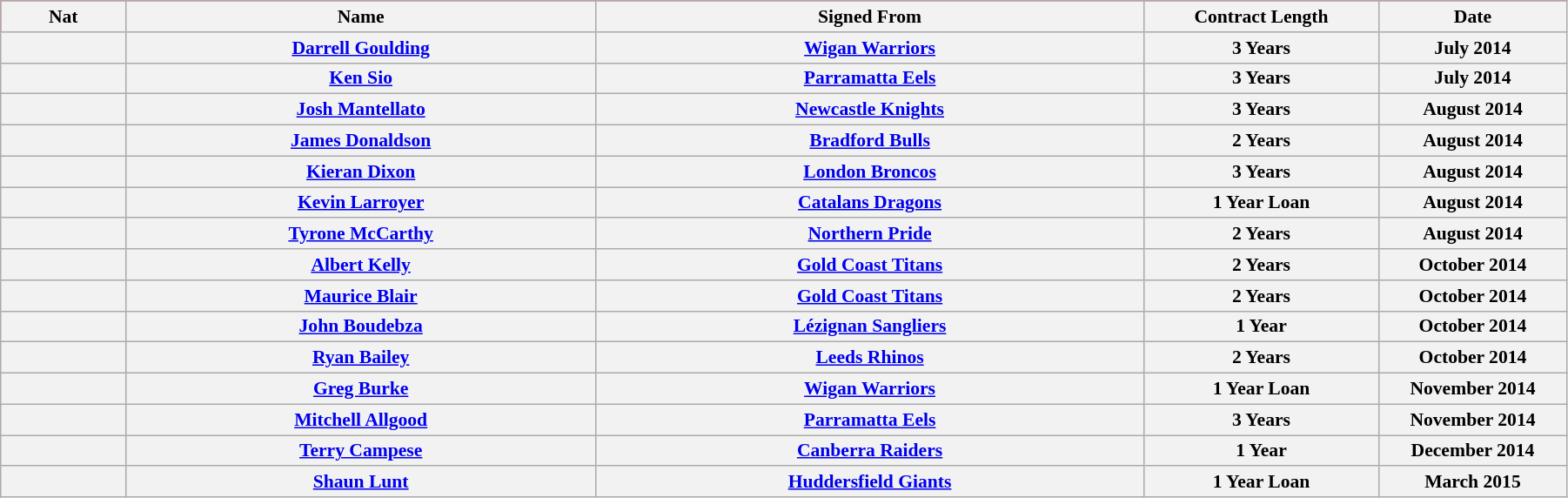<table class="wikitable"  style="width:95%; font-size:90%;">
<tr style="background:#f00;">
<th width=8%>Nat</th>
<th width=25%>Name</th>
<th width=20%>Signed From</th>
<th width=10%>Contract Length</th>
<th width=40%>Date</th>
</tr>
<tr style="background:#fff;">
<th width=5%></th>
<th width=30%><a href='#'>Darrell Goulding</a></th>
<th width=35%><a href='#'>Wigan Warriors</a></th>
<th width=15%>3 Years</th>
<th width=25%>July 2014</th>
</tr>
<tr style="background:#fff;">
<th width=5%></th>
<th width=30%><a href='#'>Ken Sio</a></th>
<th width=35%><a href='#'>Parramatta Eels</a></th>
<th width=15%>3 Years</th>
<th width=25%>July 2014</th>
</tr>
<tr style="background:#fff;">
<th width=5%>  </th>
<th width=30%><a href='#'>Josh Mantellato</a></th>
<th width=35%><a href='#'>Newcastle Knights</a></th>
<th width=15%>3 Years</th>
<th width=25%>August 2014</th>
</tr>
<tr style="background:#fff;">
<th width=5%></th>
<th width=30%><a href='#'>James Donaldson</a></th>
<th width=35%><a href='#'>Bradford Bulls</a></th>
<th width=15%>2 Years</th>
<th width=25%>August 2014</th>
</tr>
<tr style="background:#fff;">
<th width=5%></th>
<th width=30%><a href='#'>Kieran Dixon</a></th>
<th width=35%><a href='#'>London Broncos</a></th>
<th width=15%>3 Years</th>
<th width=25%>August 2014</th>
</tr>
<tr style="background:#fff;">
<th width=5%></th>
<th width=30%><a href='#'>Kevin Larroyer</a></th>
<th width=35%><a href='#'>Catalans Dragons</a></th>
<th width=15%>1 Year Loan</th>
<th width=25%>August 2014</th>
</tr>
<tr style="background:#fff;">
<th width=5%> </th>
<th width=30%><a href='#'>Tyrone McCarthy</a></th>
<th width=35%><a href='#'>Northern Pride</a></th>
<th width=15%>2 Years</th>
<th width=25%>August 2014</th>
</tr>
<tr style="background:#fff;">
<th width=5%></th>
<th width=30%><a href='#'>Albert Kelly</a></th>
<th width=35%><a href='#'>Gold Coast Titans</a></th>
<th width=15%>2 Years</th>
<th width=25%>October 2014</th>
</tr>
<tr style="background:#fff;">
<th width=5%></th>
<th width=30%><a href='#'>Maurice Blair</a></th>
<th width=35%><a href='#'>Gold Coast Titans</a></th>
<th width=15%>2 Years</th>
<th width=25%>October 2014</th>
</tr>
<tr style="background:#fff;">
<th width=5%></th>
<th width=30%><a href='#'>John Boudebza</a></th>
<th width=35%><a href='#'>Lézignan Sangliers</a></th>
<th width=15%>1 Year</th>
<th width=25%>October 2014</th>
</tr>
<tr style="background:#fff;">
<th width=5%></th>
<th width=30%><a href='#'>Ryan Bailey</a></th>
<th width=35%><a href='#'>Leeds Rhinos</a></th>
<th width=15%>2 Years</th>
<th width=25%>October 2014</th>
</tr>
<tr style="background:#fff;">
<th width=5%></th>
<th width=30%><a href='#'>Greg Burke</a></th>
<th width=35%><a href='#'>Wigan Warriors</a></th>
<th width=15%>1 Year Loan</th>
<th width=25%>November 2014</th>
</tr>
<tr style="background:#fff;">
<th width=5%></th>
<th width=30%><a href='#'>Mitchell Allgood</a></th>
<th width=35%><a href='#'>Parramatta Eels</a></th>
<th width=15%>3 Years</th>
<th width=25%>November 2014</th>
</tr>
<tr style="background:#fff;">
<th width=5%>  </th>
<th width=30%><a href='#'>Terry Campese</a></th>
<th width=35%><a href='#'>Canberra Raiders</a></th>
<th width=15%>1 Year</th>
<th width=25%>December 2014</th>
</tr>
<tr style="background:#fff;">
<th width=5%></th>
<th width=30%><a href='#'>Shaun Lunt</a></th>
<th width=35%><a href='#'>Huddersfield Giants</a></th>
<th width=15%>1 Year Loan</th>
<th width=25%>March 2015</th>
</tr>
</table>
